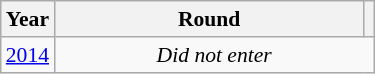<table class="wikitable" style="text-align: center; font-size:90%">
<tr>
<th>Year</th>
<th style="width:200px">Round</th>
<th></th>
</tr>
<tr>
<td><a href='#'>2014</a></td>
<td colspan="2"><em>Did not enter</em></td>
</tr>
</table>
